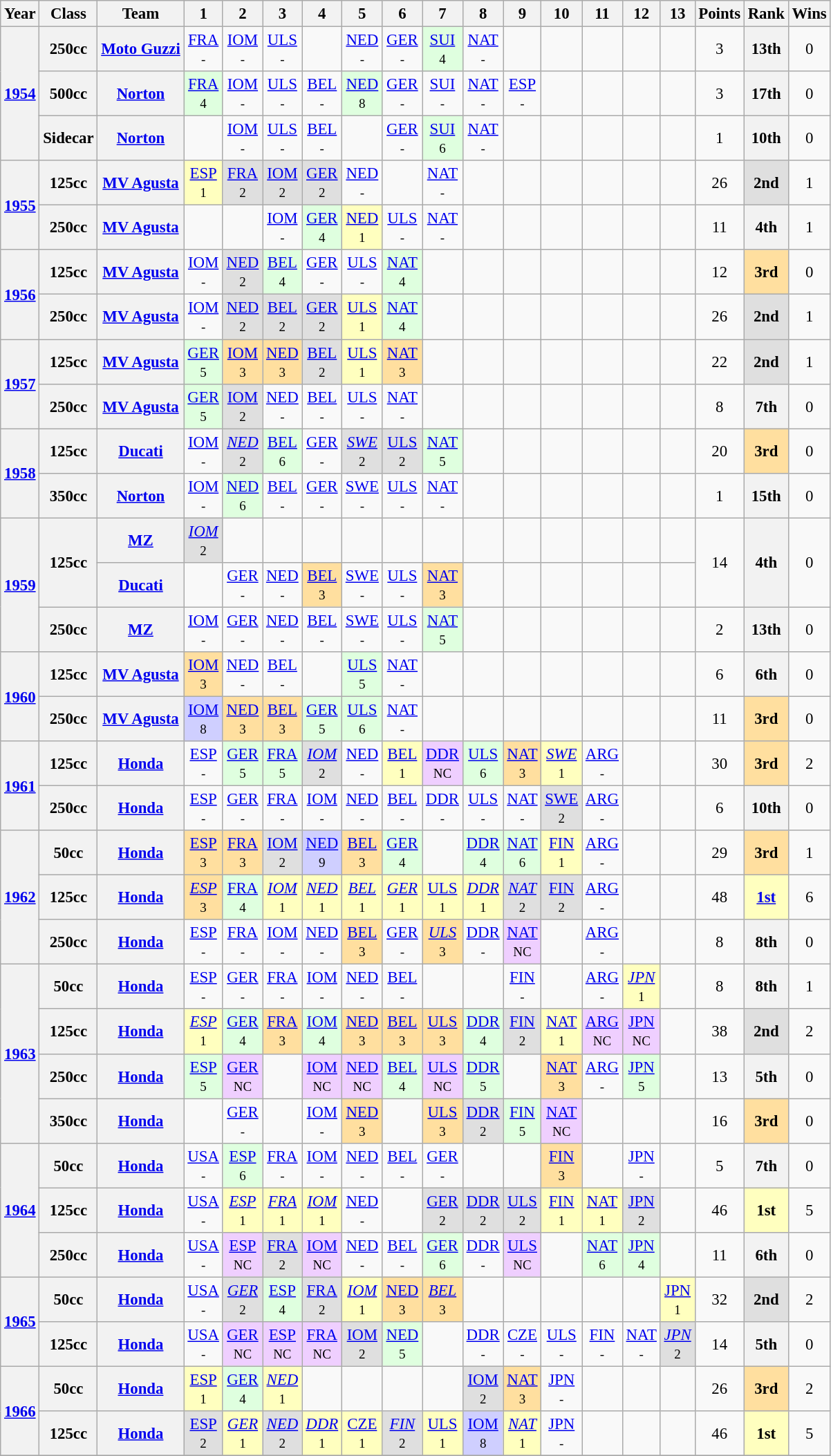<table class="wikitable" style="text-align:center; font-size:95%">
<tr>
<th>Year</th>
<th>Class</th>
<th>Team</th>
<th>1</th>
<th>2</th>
<th>3</th>
<th>4</th>
<th>5</th>
<th>6</th>
<th>7</th>
<th>8</th>
<th>9</th>
<th>10</th>
<th>11</th>
<th>12</th>
<th>13</th>
<th>Points</th>
<th>Rank</th>
<th>Wins</th>
</tr>
<tr>
<th rowspan=3><a href='#'>1954</a></th>
<th>250cc</th>
<th><a href='#'>Moto Guzzi</a></th>
<td><a href='#'>FRA</a><br><small>-</small></td>
<td><a href='#'>IOM</a><br><small>-</small></td>
<td><a href='#'>ULS</a><br><small>-</small></td>
<td></td>
<td><a href='#'>NED</a><br><small>-</small></td>
<td><a href='#'>GER</a><br><small>-</small></td>
<td style="background:#DFFFDF;"><a href='#'>SUI</a><br><small>4</small></td>
<td><a href='#'>NAT</a><br><small>-</small></td>
<td></td>
<td></td>
<td></td>
<td></td>
<td></td>
<td>3</td>
<th>13th</th>
<td>0</td>
</tr>
<tr>
<th>500cc</th>
<th><a href='#'>Norton</a></th>
<td style="background:#DFFFDF;"><a href='#'>FRA</a><br><small>4</small></td>
<td><a href='#'>IOM</a><br><small>-</small></td>
<td><a href='#'>ULS</a><br><small>-</small></td>
<td><a href='#'>BEL</a><br><small>-</small></td>
<td style="background:#DFFFDF;"><a href='#'>NED</a><br><small>8</small></td>
<td><a href='#'>GER</a><br><small>-</small></td>
<td><a href='#'>SUI</a><br><small>-</small></td>
<td><a href='#'>NAT</a><br><small>-</small></td>
<td><a href='#'>ESP</a><br><small>-</small></td>
<td></td>
<td></td>
<td></td>
<td></td>
<td>3</td>
<th>17th</th>
<td>0</td>
</tr>
<tr>
<th>Sidecar</th>
<th><a href='#'>Norton</a></th>
<td></td>
<td><a href='#'>IOM</a><br><small>-</small></td>
<td><a href='#'>ULS</a><br><small>-</small></td>
<td><a href='#'>BEL</a><br><small>-</small></td>
<td></td>
<td><a href='#'>GER</a><br><small>-</small></td>
<td style="background:#DFFFDF;"><a href='#'>SUI</a><br><small>6</small></td>
<td><a href='#'>NAT</a><br><small>-</small></td>
<td></td>
<td></td>
<td></td>
<td></td>
<td></td>
<td>1</td>
<th>10th</th>
<td>0</td>
</tr>
<tr>
<th rowspan=2><a href='#'>1955</a></th>
<th>125cc</th>
<th><a href='#'>MV Agusta</a></th>
<td style="background:#FFFFBF;"><a href='#'>ESP</a><br><small>1</small></td>
<td style="background:#DFDFDF;"><a href='#'>FRA</a><br><small>2</small></td>
<td style="background:#DFDFDF;"><a href='#'>IOM</a><br><small>2</small></td>
<td style="background:#DFDFDF;"><a href='#'>GER</a><br><small>2</small></td>
<td><a href='#'>NED</a><br><small>-</small></td>
<td></td>
<td><a href='#'>NAT</a><br><small>-</small></td>
<td></td>
<td></td>
<td></td>
<td></td>
<td></td>
<td></td>
<td>26</td>
<td style="background:#dfdfdf;"><strong>2nd</strong></td>
<td>1</td>
</tr>
<tr>
<th>250cc</th>
<th><a href='#'>MV Agusta</a></th>
<td></td>
<td></td>
<td><a href='#'>IOM</a><br><small>-</small></td>
<td style="background:#DFFFDF;"><a href='#'>GER</a><br><small>4</small></td>
<td style="background:#FFFFBF;"><a href='#'>NED</a><br><small>1</small></td>
<td><a href='#'>ULS</a><br><small>-</small></td>
<td><a href='#'>NAT</a><br><small>-</small></td>
<td></td>
<td></td>
<td></td>
<td></td>
<td></td>
<td></td>
<td>11</td>
<th>4th</th>
<td>1</td>
</tr>
<tr>
<th rowspan=2><a href='#'>1956</a></th>
<th>125cc</th>
<th><a href='#'>MV Agusta</a></th>
<td><a href='#'>IOM</a><br><small>-</small></td>
<td style="background:#DFDFDF;"><a href='#'>NED</a><br><small>2</small></td>
<td style="background:#DFFFDF;"><a href='#'>BEL</a><br><small>4</small></td>
<td><a href='#'>GER</a><br><small>-</small></td>
<td><a href='#'>ULS</a><br><small>-</small></td>
<td style="background:#DFFFDF;"><a href='#'>NAT</a><br><small>4</small></td>
<td></td>
<td></td>
<td></td>
<td></td>
<td></td>
<td></td>
<td></td>
<td>12</td>
<td style="background:#ffdf9f;"><strong>3rd</strong></td>
<td>0</td>
</tr>
<tr>
<th>250cc</th>
<th><a href='#'>MV Agusta</a></th>
<td><a href='#'>IOM</a><br><small>-</small></td>
<td style="background:#DFDFDF;"><a href='#'>NED</a><br><small>2</small></td>
<td style="background:#DFDFDF;"><a href='#'>BEL</a><br><small>2</small></td>
<td style="background:#DFDFDF;"><a href='#'>GER</a><br><small>2</small></td>
<td style="background:#FFFFBF;"><a href='#'>ULS</a><br><small>1</small></td>
<td style="background:#DFFFDF;"><a href='#'>NAT</a><br><small>4</small></td>
<td></td>
<td></td>
<td></td>
<td></td>
<td></td>
<td></td>
<td></td>
<td>26</td>
<td style="background:#dfdfdf;"><strong>2nd</strong></td>
<td>1</td>
</tr>
<tr>
<th rowspan=2><a href='#'>1957</a></th>
<th>125cc</th>
<th><a href='#'>MV Agusta</a></th>
<td style="background:#DFFFDF;"><a href='#'>GER</a><br><small>5</small></td>
<td style="background:#FFDF9F;"><a href='#'>IOM</a><br><small>3</small></td>
<td style="background:#FFDF9F;"><a href='#'>NED</a><br><small>3</small></td>
<td style="background:#DFDFDF;"><a href='#'>BEL</a><br><small>2</small></td>
<td style="background:#FFFFBF;"><a href='#'>ULS</a><br><small>1</small></td>
<td style="background:#FFDF9F;"><a href='#'>NAT</a><br><small>3</small></td>
<td></td>
<td></td>
<td></td>
<td></td>
<td></td>
<td></td>
<td></td>
<td>22</td>
<td style="background:#dfdfdf;"><strong>2nd</strong></td>
<td>1</td>
</tr>
<tr>
<th>250cc</th>
<th><a href='#'>MV Agusta</a></th>
<td style="background:#DFFFDF;"><a href='#'>GER</a><br><small>5</small></td>
<td style="background:#DFDFDF;"><a href='#'>IOM</a><br><small>2</small></td>
<td><a href='#'>NED</a><br><small>-</small></td>
<td><a href='#'>BEL</a><br><small>-</small></td>
<td><a href='#'>ULS</a><br><small>-</small></td>
<td><a href='#'>NAT</a><br><small>-</small></td>
<td></td>
<td></td>
<td></td>
<td></td>
<td></td>
<td></td>
<td></td>
<td>8</td>
<th>7th</th>
<td>0</td>
</tr>
<tr>
<th rowspan=2><a href='#'>1958</a></th>
<th>125cc</th>
<th><a href='#'>Ducati</a></th>
<td><a href='#'>IOM</a><br><small>-</small></td>
<td style="background:#DFDFDF;"><em><a href='#'>NED</a></em><br><small>2</small></td>
<td style="background:#DFFFDF;"><a href='#'>BEL</a><br><small>6</small></td>
<td><a href='#'>GER</a><br><small>-</small></td>
<td style="background:#DFDFDF;"><em><a href='#'>SWE</a></em><br><small>2</small></td>
<td style="background:#DFDFDF;"><a href='#'>ULS</a><br><small>2</small></td>
<td style="background:#DFFFDF;"><a href='#'>NAT</a><br><small>5</small></td>
<td></td>
<td></td>
<td></td>
<td></td>
<td></td>
<td></td>
<td>20</td>
<td style="background:#ffdf9f;"><strong>3rd</strong></td>
<td>0</td>
</tr>
<tr>
<th>350cc</th>
<th><a href='#'>Norton</a></th>
<td><a href='#'>IOM</a><br><small>-</small></td>
<td style="background:#DFFFDF;"><a href='#'>NED</a><br><small>6</small></td>
<td><a href='#'>BEL</a><br><small>-</small></td>
<td><a href='#'>GER</a><br><small>-</small></td>
<td><a href='#'>SWE</a><br><small>-</small></td>
<td><a href='#'>ULS</a><br><small>-</small></td>
<td><a href='#'>NAT</a><br><small>-</small></td>
<td></td>
<td></td>
<td></td>
<td></td>
<td></td>
<td></td>
<td>1</td>
<th>15th</th>
<td>0</td>
</tr>
<tr>
<th rowspan=3><a href='#'>1959</a></th>
<th rowspan=2>125cc</th>
<th><a href='#'>MZ</a></th>
<td style="background:#DFDFDF;"><em><a href='#'>IOM</a></em><br><small>2</small></td>
<td></td>
<td></td>
<td></td>
<td></td>
<td></td>
<td></td>
<td></td>
<td></td>
<td></td>
<td></td>
<td></td>
<td></td>
<td rowspan=2>14</td>
<th rowspan=2>4th</th>
<td rowspan=2>0</td>
</tr>
<tr>
<th><a href='#'>Ducati</a></th>
<td></td>
<td><a href='#'>GER</a><br><small>-</small></td>
<td><a href='#'>NED</a><br><small>-</small></td>
<td style="background:#FFDF9F;"><a href='#'>BEL</a><br><small>3</small></td>
<td><a href='#'>SWE</a><br><small>-</small></td>
<td><a href='#'>ULS</a><br><small>-</small></td>
<td style="background:#FFDF9F;"><a href='#'>NAT</a><br><small>3</small></td>
<td></td>
<td></td>
<td></td>
<td></td>
<td></td>
<td></td>
</tr>
<tr>
<th>250cc</th>
<th><a href='#'>MZ</a></th>
<td><a href='#'>IOM</a><br><small>-</small></td>
<td><a href='#'>GER</a><br><small>-</small></td>
<td><a href='#'>NED</a><br><small>-</small></td>
<td><a href='#'>BEL</a><br><small>-</small></td>
<td><a href='#'>SWE</a><br><small>-</small></td>
<td><a href='#'>ULS</a><br><small>-</small></td>
<td style="background:#DFFFDF;"><a href='#'>NAT</a><br><small>5</small></td>
<td></td>
<td></td>
<td></td>
<td></td>
<td></td>
<td></td>
<td>2</td>
<th>13th</th>
<td>0</td>
</tr>
<tr>
<th rowspan=2><a href='#'>1960</a></th>
<th>125cc</th>
<th><a href='#'>MV Agusta</a></th>
<td style="background:#FFDF9F;"><a href='#'>IOM</a><br><small>3</small></td>
<td><a href='#'>NED</a><br><small>-</small></td>
<td><a href='#'>BEL</a><br><small>-</small></td>
<td></td>
<td style="background:#DFFFDF;"><a href='#'>ULS</a><br><small>5</small></td>
<td><a href='#'>NAT</a><br><small>-</small></td>
<td></td>
<td></td>
<td></td>
<td></td>
<td></td>
<td></td>
<td></td>
<td>6</td>
<th>6th</th>
<td>0</td>
</tr>
<tr>
<th>250cc</th>
<th><a href='#'>MV Agusta</a></th>
<td style="background:#CFCFFF;"><a href='#'>IOM</a><br><small>8</small></td>
<td style="background:#FFDF9F;"><a href='#'>NED</a><br><small>3</small></td>
<td style="background:#FFDF9F;"><a href='#'>BEL</a><br><small>3</small></td>
<td style="background:#DFFFDF;"><a href='#'>GER</a><br><small>5</small></td>
<td style="background:#DFFFDF;"><a href='#'>ULS</a><br><small>6</small></td>
<td><a href='#'>NAT</a><br><small>-</small></td>
<td></td>
<td></td>
<td></td>
<td></td>
<td></td>
<td></td>
<td></td>
<td>11</td>
<td style="background:#ffdf9f;"><strong>3rd</strong></td>
<td>0</td>
</tr>
<tr>
<th rowspan=2><a href='#'>1961</a></th>
<th>125cc</th>
<th><a href='#'>Honda</a></th>
<td><a href='#'>ESP</a><br><small>-</small></td>
<td style="background:#DFFFDF;"><a href='#'>GER</a><br><small>5</small></td>
<td style="background:#DFFFDF;"><a href='#'>FRA</a><br><small>5</small></td>
<td style="background:#DFDFDF;"><em><a href='#'>IOM</a></em><br><small>2</small></td>
<td><a href='#'>NED</a><br><small>-</small></td>
<td style="background:#FFFFBF;"><a href='#'>BEL</a><br><small>1</small></td>
<td style="background:#EFCFFF;"><a href='#'>DDR</a><br><small>NC</small></td>
<td style="background:#DFFFDF;"><a href='#'>ULS</a><br><small>6</small></td>
<td style="background:#FFDF9F;"><a href='#'>NAT</a><br><small>3</small></td>
<td style="background:#FFFFBF;"><em><a href='#'>SWE</a></em><br><small>1</small></td>
<td><a href='#'>ARG</a><br><small>-</small></td>
<td></td>
<td></td>
<td>30</td>
<td style="background:#ffdf9f;"><strong>3rd</strong></td>
<td>2</td>
</tr>
<tr>
<th>250cc</th>
<th><a href='#'>Honda</a></th>
<td><a href='#'>ESP</a><br><small>-</small></td>
<td><a href='#'>GER</a><br><small>-</small></td>
<td><a href='#'>FRA</a><br><small>-</small></td>
<td><a href='#'>IOM</a><br><small>-</small></td>
<td><a href='#'>NED</a><br><small>-</small></td>
<td><a href='#'>BEL</a><br><small>-</small></td>
<td><a href='#'>DDR</a><br><small>-</small></td>
<td><a href='#'>ULS</a><br><small>-</small></td>
<td><a href='#'>NAT</a><br><small>-</small></td>
<td style="background:#DFDFDF;"><a href='#'>SWE</a><br><small>2</small></td>
<td><a href='#'>ARG</a><br><small>-</small></td>
<td></td>
<td></td>
<td>6</td>
<th>10th</th>
<td>0</td>
</tr>
<tr>
<th rowspan=3><a href='#'>1962</a></th>
<th>50cc</th>
<th><a href='#'>Honda</a></th>
<td style="background:#FFDF9F;"><a href='#'>ESP</a><br><small>3</small></td>
<td style="background:#FFDF9F;"><a href='#'>FRA</a><br><small>3</small></td>
<td style="background:#DFDFDF;"><a href='#'>IOM</a><br><small>2</small></td>
<td style="background:#CFCFFF;"><a href='#'>NED</a><br><small>9</small></td>
<td style="background:#FFDF9F;"><a href='#'>BEL</a><br><small>3</small></td>
<td style="background:#DFFFDF;"><a href='#'>GER</a><br><small>4</small></td>
<td></td>
<td style="background:#DFFFDF;"><a href='#'>DDR</a><br><small>4</small></td>
<td style="background:#DFFFDF;"><a href='#'>NAT</a><br><small>6</small></td>
<td style="background:#FFFFBF;"><a href='#'>FIN</a><br><small>1</small></td>
<td><a href='#'>ARG</a><br><small>-</small></td>
<td></td>
<td></td>
<td>29</td>
<td style="background:#ffdf9f;"><strong>3rd</strong></td>
<td>1</td>
</tr>
<tr>
<th>125cc</th>
<th><a href='#'>Honda</a></th>
<td style="background:#FFDF9F;"><em><a href='#'>ESP</a></em><br><small>3</small></td>
<td style="background:#DFFFDF;"><a href='#'>FRA</a><br><small>4</small></td>
<td style="background:#FFFFBF;"><em><a href='#'>IOM</a></em><br><small>1</small></td>
<td style="background:#FFFFBF;"><em><a href='#'>NED</a></em><br><small>1</small></td>
<td style="background:#FFFFBF;"><em><a href='#'>BEL</a></em><br><small>1</small></td>
<td style="background:#FFFFBF;"><em><a href='#'>GER</a></em><br><small>1</small></td>
<td style="background:#FFFFBF;"><a href='#'>ULS</a><br><small>1</small></td>
<td style="background:#FFFFBF;"><em><a href='#'>DDR</a></em><br><small>1</small></td>
<td style="background:#DFDFDF;"><em><a href='#'>NAT</a></em><br><small>2</small></td>
<td style="background:#DFDFDF;"><a href='#'>FIN</a><br><small>2</small></td>
<td><a href='#'>ARG</a><br><small>-</small></td>
<td></td>
<td></td>
<td>48</td>
<td style="background:#ffffbf;"><strong><a href='#'>1st</a></strong></td>
<td>6</td>
</tr>
<tr>
<th>250cc</th>
<th><a href='#'>Honda</a></th>
<td><a href='#'>ESP</a><br><small>-</small></td>
<td><a href='#'>FRA</a><br><small>-</small></td>
<td><a href='#'>IOM</a><br><small>-</small></td>
<td><a href='#'>NED</a><br><small>-</small></td>
<td style="background:#FFDF9F;"><a href='#'>BEL</a><br><small>3</small></td>
<td><a href='#'>GER</a><br><small>-</small></td>
<td style="background:#FFDF9F;"><em><a href='#'>ULS</a></em><br><small>3</small></td>
<td><a href='#'>DDR</a><br><small>-</small></td>
<td style="background:#EFCFFF;"><a href='#'>NAT</a><br><small>NC</small></td>
<td></td>
<td><a href='#'>ARG</a><br><small>-</small></td>
<td></td>
<td></td>
<td>8</td>
<th>8th</th>
<td>0</td>
</tr>
<tr>
<th rowspan=4><a href='#'>1963</a></th>
<th>50cc</th>
<th><a href='#'>Honda</a></th>
<td><a href='#'>ESP</a><br><small>-</small></td>
<td><a href='#'>GER</a><br><small>-</small></td>
<td><a href='#'>FRA</a><br><small>-</small></td>
<td><a href='#'>IOM</a><br><small>-</small></td>
<td><a href='#'>NED</a><br><small>-</small></td>
<td><a href='#'>BEL</a><br><small>-</small></td>
<td></td>
<td></td>
<td><a href='#'>FIN</a><br><small>-</small></td>
<td></td>
<td><a href='#'>ARG</a><br><small>-</small></td>
<td style="background:#FFFFBF;"><em><a href='#'>JPN</a></em><br><small>1</small></td>
<td></td>
<td>8</td>
<th>8th</th>
<td>1</td>
</tr>
<tr>
<th>125cc</th>
<th><a href='#'>Honda</a></th>
<td style="background:#FFFFBF;"><em><a href='#'>ESP</a></em><br><small>1</small></td>
<td style="background:#DFFFDF;"><a href='#'>GER</a><br><small>4</small></td>
<td style="background:#FFDF9F;"><a href='#'>FRA</a><br><small>3</small></td>
<td style="background:#DFFFDF;"><a href='#'>IOM</a><br><small>4</small></td>
<td style="background:#FFDF9F;"><a href='#'>NED</a><br><small>3</small></td>
<td style="background:#FFDF9F;"><a href='#'>BEL</a><br><small>3</small></td>
<td style="background:#FFDF9F;"><a href='#'>ULS</a><br><small>3</small></td>
<td style="background:#DFFFDF;"><a href='#'>DDR</a><br><small>4</small></td>
<td style="background:#DFDFDF;"><a href='#'>FIN</a><br><small>2</small></td>
<td style="background:#FFFFBF;"><a href='#'>NAT</a><br><small>1</small></td>
<td style="background:#EFCFFF;"><a href='#'>ARG</a><br><small>NC</small></td>
<td style="background:#EFCFFF;"><a href='#'>JPN</a><br><small>NC</small></td>
<td></td>
<td>38</td>
<td style="background:#dfdfdf;"><strong>2nd</strong></td>
<td>2</td>
</tr>
<tr>
<th>250cc</th>
<th><a href='#'>Honda</a></th>
<td style="background:#DFFFDF;"><a href='#'>ESP</a><br><small>5</small></td>
<td style="background:#EFCFFF;"><a href='#'>GER</a><br><small>NC</small></td>
<td></td>
<td style="background:#EFCFFF;"><a href='#'>IOM</a><br><small>NC</small></td>
<td style="background:#EFCFFF;"><a href='#'>NED</a><br><small>NC</small></td>
<td style="background:#DFFFDF;"><a href='#'>BEL</a><br><small>4</small></td>
<td style="background:#EFCFFF;"><a href='#'>ULS</a><br><small>NC</small></td>
<td style="background:#DFFFDF;"><a href='#'>DDR</a><br><small>5</small></td>
<td></td>
<td style="background:#FFDF9F;"><a href='#'>NAT</a><br><small>3</small></td>
<td><a href='#'>ARG</a><br><small>-</small></td>
<td style="background:#DFFFDF;"><a href='#'>JPN</a><br><small>5</small></td>
<td></td>
<td>13</td>
<th>5th</th>
<td>0</td>
</tr>
<tr>
<th>350cc</th>
<th><a href='#'>Honda</a></th>
<td></td>
<td><a href='#'>GER</a><br><small>-</small></td>
<td></td>
<td><a href='#'>IOM</a><br><small>-</small></td>
<td style="background:#FFDF9F;"><a href='#'>NED</a><br><small>3</small></td>
<td></td>
<td style="background:#FFDF9F;"><a href='#'>ULS</a><br><small>3</small></td>
<td style="background:#DFDFDF;"><a href='#'>DDR</a><br><small>2</small></td>
<td style="background:#DFFFDF;"><a href='#'>FIN</a><br><small>5</small></td>
<td style="background:#EFCFFF;"><a href='#'>NAT</a><br><small>NC</small></td>
<td></td>
<td></td>
<td></td>
<td>16</td>
<td style="background:#ffdf9f;"><strong>3rd</strong></td>
<td>0</td>
</tr>
<tr>
<th rowspan=3><a href='#'>1964</a></th>
<th>50cc</th>
<th><a href='#'>Honda</a></th>
<td><a href='#'>USA</a><br><small>-</small></td>
<td style="background:#DFFFDF;"><a href='#'>ESP</a><br><small>6</small></td>
<td><a href='#'>FRA</a><br><small>-</small></td>
<td><a href='#'>IOM</a><br><small>-</small></td>
<td><a href='#'>NED</a><br><small>-</small></td>
<td><a href='#'>BEL</a><br><small>-</small></td>
<td><a href='#'>GER</a><br><small>-</small></td>
<td></td>
<td></td>
<td style="background:#FFDF9F;"><a href='#'>FIN</a><br><small>3</small></td>
<td></td>
<td><a href='#'>JPN</a><br><small>-</small></td>
<td></td>
<td>5</td>
<th>7th</th>
<td>0</td>
</tr>
<tr>
<th>125cc</th>
<th><a href='#'>Honda</a></th>
<td><a href='#'>USA</a><br><small>-</small></td>
<td style="background:#FFFFBF;"><em><a href='#'>ESP</a></em><br><small>1</small></td>
<td style="background:#FFFFBF;"><em><a href='#'>FRA</a></em><br><small>1</small></td>
<td style="background:#FFFFBF;"><em><a href='#'>IOM</a></em><br><small>1</small></td>
<td><a href='#'>NED</a><br><small>-</small></td>
<td></td>
<td style="background:#DFDFDF;"><a href='#'>GER</a><br><small>2</small></td>
<td style="background:#DFDFDF;"><a href='#'>DDR</a><br><small>2</small></td>
<td style="background:#DFDFDF;"><a href='#'>ULS</a><br><small>2</small></td>
<td style="background:#FFFFBF;"><a href='#'>FIN</a><br><small>1</small></td>
<td style="background:#FFFFBF;"><a href='#'>NAT</a><br><small>1</small></td>
<td style="background:#DFDFDF;"><a href='#'>JPN</a><br><small>2</small></td>
<td></td>
<td>46</td>
<td style="background:#ffffbf;"><strong>1st</strong></td>
<td>5</td>
</tr>
<tr>
<th>250cc</th>
<th><a href='#'>Honda</a></th>
<td><a href='#'>USA</a><br><small>-</small></td>
<td style="background:#EFCFFF;"><a href='#'>ESP</a><br><small>NC</small></td>
<td style="background:#DFDFDF;"><a href='#'>FRA</a><br><small>2</small></td>
<td style="background:#EFCFFF;"><a href='#'>IOM</a><br><small>NC</small></td>
<td><a href='#'>NED</a><br><small>-</small></td>
<td><a href='#'>BEL</a><br><small>-</small></td>
<td style="background:#DFFFDF;"><a href='#'>GER</a><br><small>6</small></td>
<td><a href='#'>DDR</a><br><small>-</small></td>
<td style="background:#EFCFFF;"><a href='#'>ULS</a><br><small>NC</small></td>
<td></td>
<td style="background:#DFFFDF;"><a href='#'>NAT</a><br><small>6</small></td>
<td style="background:#DFFFDF;"><a href='#'>JPN</a><br><small>4</small></td>
<td></td>
<td>11</td>
<th>6th</th>
<td>0</td>
</tr>
<tr>
<th rowspan=2><a href='#'>1965</a></th>
<th>50cc</th>
<th><a href='#'>Honda</a></th>
<td><a href='#'>USA</a><br><small>-</small></td>
<td style="background:#DFDFDF;"><em><a href='#'>GER</a></em><br><small>2</small></td>
<td style="background:#DFFFDF;"><a href='#'>ESP</a><br><small>4</small></td>
<td style="background:#DFDFDF;"><a href='#'>FRA</a><br><small>2</small></td>
<td style="background:#FFFFBF;"><em><a href='#'>IOM</a></em><br><small>1</small></td>
<td style="background:#FFDF9F;"><a href='#'>NED</a><br><small>3</small></td>
<td style="background:#FFDF9F;"><em><a href='#'>BEL</a></em><br><small>3</small></td>
<td></td>
<td></td>
<td></td>
<td></td>
<td></td>
<td style="background:#FFFFBF;"><a href='#'>JPN</a><br><small>1</small></td>
<td>32</td>
<td style="background:#dfdfdf;"><strong>2nd</strong></td>
<td>2</td>
</tr>
<tr>
<th>125cc</th>
<th><a href='#'>Honda</a></th>
<td><a href='#'>USA</a><br><small>-</small></td>
<td style="background:#EFCFFF;"><a href='#'>GER</a><br><small>NC</small></td>
<td style="background:#EFCFFF;"><a href='#'>ESP</a><br><small>NC</small></td>
<td style="background:#EFCFFF;"><a href='#'>FRA</a><br><small>NC</small></td>
<td style="background:#DFDFDF;"><a href='#'>IOM</a><br><small>2</small></td>
<td style="background:#DFFFDF;"><a href='#'>NED</a><br><small>5</small></td>
<td></td>
<td><a href='#'>DDR</a><br><small>-</small></td>
<td><a href='#'>CZE</a><br><small>-</small></td>
<td><a href='#'>ULS</a><br><small>-</small></td>
<td><a href='#'>FIN</a><br><small>-</small></td>
<td><a href='#'>NAT</a><br><small>-</small></td>
<td style="background:#DFDFDF;"><em><a href='#'>JPN</a></em><br><small>2</small></td>
<td>14</td>
<th>5th</th>
<td>0</td>
</tr>
<tr>
<th rowspan=2><a href='#'>1966</a></th>
<th>50cc</th>
<th><a href='#'>Honda</a></th>
<td style="background:#FFFFBF;"><a href='#'>ESP</a><br><small>1</small></td>
<td style="background:#DFFFDF;"><a href='#'>GER</a><br><small>4</small></td>
<td style="background:#FFFFBF;"><em><a href='#'>NED</a></em><br><small>1</small></td>
<td></td>
<td></td>
<td></td>
<td></td>
<td style="background:#DFDFDF;"><a href='#'>IOM</a><br><small>2</small></td>
<td style="background:#FFDF9F;"><a href='#'>NAT</a><br><small>3</small></td>
<td><a href='#'>JPN</a><br><small>-</small></td>
<td></td>
<td></td>
<td></td>
<td>26</td>
<td style="background:#ffdf9f;"><strong>3rd</strong></td>
<td>2</td>
</tr>
<tr>
<th>125cc</th>
<th><a href='#'>Honda</a></th>
<td style="background:#DFDFDF;"><a href='#'>ESP</a><br><small>2</small></td>
<td style="background:#FFFFBF;"><em><a href='#'>GER</a></em><br><small>1</small></td>
<td style="background:#DFDFDF;"><em><a href='#'>NED</a></em><br><small>2</small></td>
<td style="background:#FFFFBF;"><em><a href='#'>DDR</a></em><br><small>1</small></td>
<td style="background:#FFFFBF;"><a href='#'>CZE</a><br><small>1</small></td>
<td style="background:#DFDFDF;"><em><a href='#'>FIN</a></em><br><small>2</small></td>
<td style="background:#FFFFBF;"><a href='#'>ULS</a><br><small>1</small></td>
<td style="background:#CFCFFF;"><a href='#'>IOM</a><br><small>8</small></td>
<td style="background:#FFFFBF;"><em><a href='#'>NAT</a></em><br><small>1</small></td>
<td><a href='#'>JPN</a><br><small>-</small></td>
<td></td>
<td></td>
<td></td>
<td>46</td>
<td style="background:#ffffbf;"><strong>1st</strong></td>
<td>5</td>
</tr>
<tr>
</tr>
</table>
